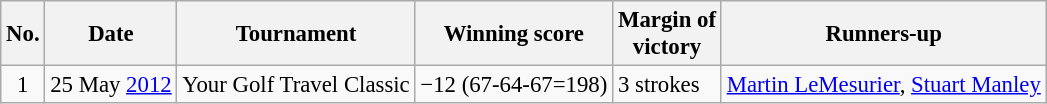<table class="wikitable" style="font-size:95%;">
<tr>
<th>No.</th>
<th>Date</th>
<th>Tournament</th>
<th>Winning score</th>
<th>Margin of<br>victory</th>
<th>Runners-up</th>
</tr>
<tr>
<td align=center>1</td>
<td align=right>25 May <a href='#'>2012</a></td>
<td>Your Golf Travel Classic</td>
<td>−12 (67-64-67=198)</td>
<td>3 strokes</td>
<td> <a href='#'>Martin LeMesurier</a>,  <a href='#'>Stuart Manley</a></td>
</tr>
</table>
